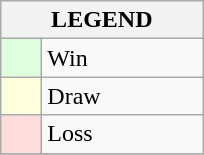<table class="wikitable">
<tr>
<th colspan="2">LEGEND</th>
</tr>
<tr>
<td style="background:#ddffdd;" width=20> </td>
<td width=100>Win</td>
</tr>
<tr>
<td style="background:#ffffdd"  width=20> </td>
<td width=100>Draw</td>
</tr>
<tr>
<td style="background:#ffdddd;" width=20> </td>
<td width=100>Loss</td>
</tr>
<tr>
</tr>
</table>
